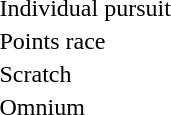<table>
<tr>
<td>Individual pursuit</td>
<td></td>
<td></td>
<td></td>
</tr>
<tr>
<td>Points race</td>
<td></td>
<td></td>
<td></td>
</tr>
<tr>
<td>Scratch</td>
<td></td>
<td></td>
<td></td>
</tr>
<tr>
<td>Omnium</td>
<td></td>
<td></td>
<td></td>
</tr>
</table>
